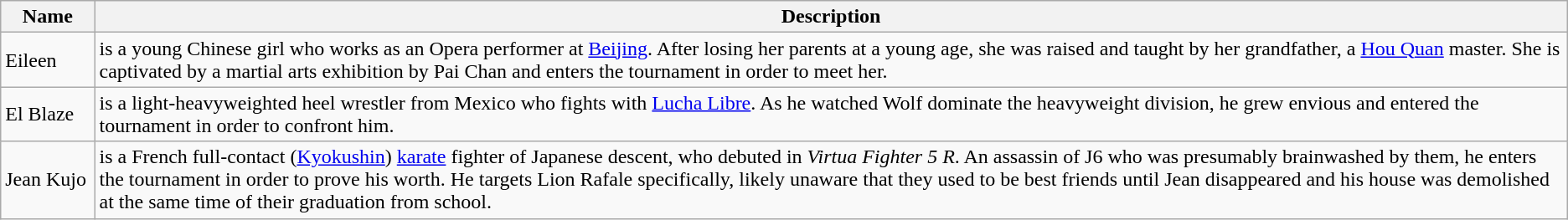<table class="wikitable sortable">
<tr>
<th scope="col" width="6%">Name</th>
<th>Description</th>
</tr>
<tr id="Eileen">
<td>Eileen</td>
<td> is a young Chinese girl who works as an Opera performer at <a href='#'>Beijing</a>. After losing her parents at a young age, she was raised and taught by her grandfather, a <a href='#'>Hou Quan</a> master. She is captivated by a martial arts exhibition by Pai Chan and enters the tournament in order to meet her.</td>
</tr>
<tr id="El Blaze">
<td>El Blaze</td>
<td> is a light-heavyweighted heel wrestler from Mexico who fights with <a href='#'>Lucha Libre</a>. As he watched Wolf dominate the heavyweight division, he grew envious and entered the tournament in order to confront him.</td>
</tr>
<tr id="Jean Kujo">
<td>Jean Kujo</td>
<td> is a French full-contact (<a href='#'>Kyokushin</a>) <a href='#'>karate</a> fighter of Japanese descent, who debuted in <em>Virtua Fighter 5 R</em>. An assassin of J6 who was presumably brainwashed by them, he enters the tournament in order to prove his worth. He targets Lion Rafale specifically, likely unaware that they used to be best friends until Jean disappeared and his house was demolished at the same time of their graduation from school.</td>
</tr>
</table>
